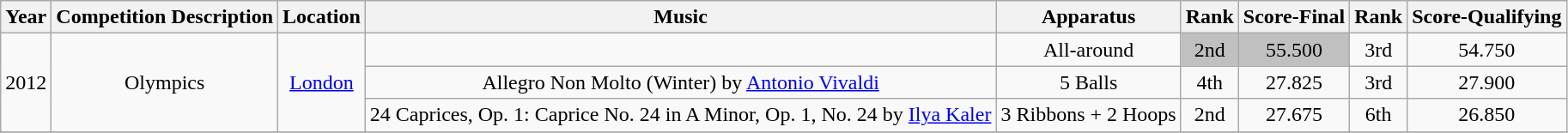<table class="wikitable" style="text-align:center">
<tr>
<th>Year</th>
<th>Competition Description</th>
<th>Location</th>
<th>Music </th>
<th>Apparatus</th>
<th>Rank</th>
<th>Score-Final</th>
<th>Rank</th>
<th>Score-Qualifying</th>
</tr>
<tr>
<td rowspan="3">2012</td>
<td rowspan="3">Olympics</td>
<td rowspan="3"><a href='#'>London</a></td>
<td></td>
<td>All-around</td>
<td bgcolor=silver>2nd</td>
<td bgcolor=silver>55.500</td>
<td>3rd</td>
<td>54.750</td>
</tr>
<tr>
<td>Allegro Non Molto (Winter) by <a href='#'>Antonio Vivaldi</a></td>
<td>5 Balls</td>
<td>4th</td>
<td>27.825</td>
<td>3rd</td>
<td>27.900</td>
</tr>
<tr>
<td>24 Caprices, Op. 1: Caprice No. 24 in A Minor, Op. 1, No. 24 by <a href='#'>Ilya Kaler</a></td>
<td>3 Ribbons + 2 Hoops</td>
<td>2nd</td>
<td>27.675</td>
<td>6th</td>
<td>26.850</td>
</tr>
<tr>
</tr>
</table>
